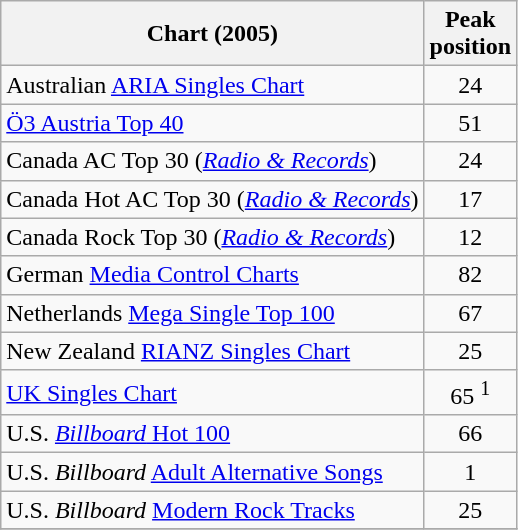<table class="wikitable sortable">
<tr>
<th align="left">Chart (2005)</th>
<th align="left">Peak<br>position</th>
</tr>
<tr>
<td align="left">Australian <a href='#'>ARIA Singles Chart</a></td>
<td align="center">24</td>
</tr>
<tr>
<td align="left"><a href='#'>Ö3 Austria Top 40</a></td>
<td align="center">51</td>
</tr>
<tr>
<td align="left">Canada AC Top 30 (<em><a href='#'>Radio & Records</a></em>)</td>
<td align="center">24</td>
</tr>
<tr>
<td align="left">Canada Hot AC Top 30 (<em><a href='#'>Radio & Records</a></em>)</td>
<td align="center">17</td>
</tr>
<tr>
<td align="left">Canada Rock Top 30 (<em><a href='#'>Radio & Records</a></em>)</td>
<td align="center">12</td>
</tr>
<tr>
<td align="left">German <a href='#'>Media Control Charts</a></td>
<td align="center">82</td>
</tr>
<tr>
<td align="left">Netherlands <a href='#'>Mega Single Top 100</a></td>
<td align="center">67</td>
</tr>
<tr>
<td align="left">New Zealand <a href='#'>RIANZ Singles Chart</a></td>
<td align="center">25</td>
</tr>
<tr>
<td align="left"><a href='#'>UK Singles Chart</a></td>
<td align="center">65 <sup>1</sup></td>
</tr>
<tr>
<td align="left">U.S. <a href='#'><em>Billboard</em> Hot 100</a></td>
<td align="center">66</td>
</tr>
<tr>
<td align="left">U.S. <em>Billboard</em> <a href='#'>Adult Alternative Songs</a></td>
<td align="center">1</td>
</tr>
<tr>
<td align="left">U.S. <em>Billboard</em> <a href='#'>Modern Rock Tracks</a></td>
<td align="center">25</td>
</tr>
<tr>
</tr>
</table>
